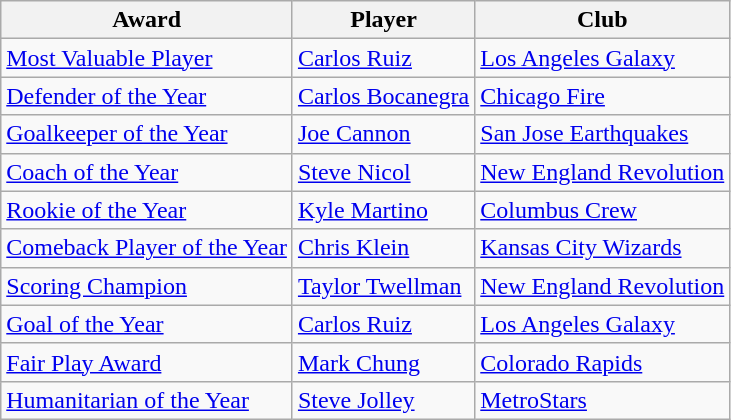<table class="wikitable" style="font-size:100%">
<tr>
<th>Award</th>
<th>Player</th>
<th>Club</th>
</tr>
<tr>
<td><a href='#'>Most Valuable Player</a></td>
<td> <a href='#'>Carlos Ruiz</a></td>
<td><a href='#'>Los Angeles Galaxy</a></td>
</tr>
<tr>
<td><a href='#'>Defender of the Year</a></td>
<td> <a href='#'>Carlos Bocanegra</a></td>
<td><a href='#'>Chicago Fire</a></td>
</tr>
<tr>
<td><a href='#'>Goalkeeper of the Year</a></td>
<td> <a href='#'>Joe Cannon</a></td>
<td><a href='#'>San Jose Earthquakes</a></td>
</tr>
<tr>
<td><a href='#'>Coach of the Year</a></td>
<td> <a href='#'>Steve Nicol</a></td>
<td><a href='#'>New England Revolution</a></td>
</tr>
<tr>
<td><a href='#'>Rookie of the Year</a></td>
<td> <a href='#'>Kyle Martino</a></td>
<td><a href='#'>Columbus Crew</a></td>
</tr>
<tr>
<td><a href='#'>Comeback Player of the Year</a></td>
<td> <a href='#'>Chris Klein</a></td>
<td><a href='#'>Kansas City Wizards</a></td>
</tr>
<tr>
<td><a href='#'>Scoring Champion</a></td>
<td> <a href='#'>Taylor Twellman</a></td>
<td><a href='#'>New England Revolution</a></td>
</tr>
<tr>
<td><a href='#'>Goal of the Year</a></td>
<td> <a href='#'>Carlos Ruiz</a></td>
<td><a href='#'>Los Angeles Galaxy</a></td>
</tr>
<tr>
<td><a href='#'>Fair Play Award</a></td>
<td> <a href='#'>Mark Chung</a></td>
<td><a href='#'>Colorado Rapids</a></td>
</tr>
<tr>
<td><a href='#'>Humanitarian of the Year</a></td>
<td> <a href='#'>Steve Jolley</a></td>
<td><a href='#'>MetroStars</a></td>
</tr>
</table>
